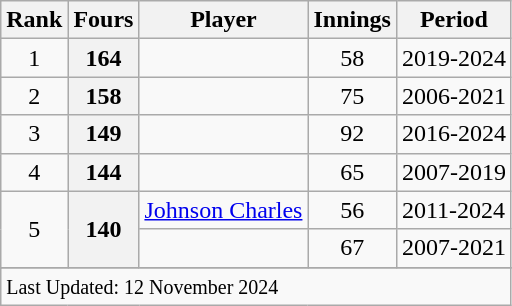<table class="wikitable plainrowheaders sortable">
<tr>
<th scope=col>Rank</th>
<th scope=col>Fours</th>
<th scope=col>Player</th>
<th scope=col>Innings</th>
<th scope=col>Period</th>
</tr>
<tr>
<td align=center>1</td>
<th scope=row style=text-align:center;>164</th>
<td></td>
<td align=center>58</td>
<td>2019-2024</td>
</tr>
<tr>
<td align=center>2</td>
<th scope=row style=text-align:center;>158</th>
<td></td>
<td align=center>75</td>
<td>2006-2021</td>
</tr>
<tr>
<td align=center>3</td>
<th scope=row style=text-align:center;>149</th>
<td></td>
<td align=center>92</td>
<td>2016-2024</td>
</tr>
<tr>
<td align=center>4</td>
<th scope=row style=text-align:center;>144</th>
<td></td>
<td align=center>65</td>
<td>2007-2019</td>
</tr>
<tr>
<td align=center rowspan=2>5</td>
<th scope=row style=text-align:center; rowspan=2>140</th>
<td><a href='#'>Johnson Charles</a></td>
<td align=center>56</td>
<td>2011-2024</td>
</tr>
<tr>
<td></td>
<td align=center>67</td>
<td>2007-2021</td>
</tr>
<tr>
</tr>
<tr class=sortbottom>
<td colspan=6><small>Last Updated: 12 November 2024</small></td>
</tr>
</table>
